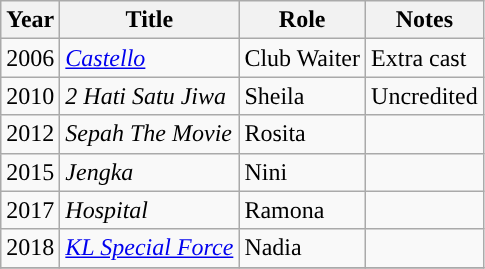<table class="wikitable">
<tr>
<th>Year</th>
<th>Title</th>
<th>Role</th>
<th>Notes</th>
</tr>
<tr>
<td>2006</td>
<td><em><a href='#'>Castello</a></em></td>
<td>Club Waiter</td>
<td>Extra cast</td>
</tr>
<tr>
<td>2010</td>
<td><em>2 Hati Satu Jiwa</em></td>
<td>Sheila</td>
<td>Uncredited</td>
</tr>
<tr>
<td>2012</td>
<td><em>Sepah The Movie</em></td>
<td>Rosita</td>
<td></td>
</tr>
<tr>
<td>2015</td>
<td><em>Jengka</em></td>
<td>Nini</td>
<td></td>
</tr>
<tr>
<td>2017</td>
<td><em>Hospital</em></td>
<td>Ramona</td>
<td></td>
</tr>
<tr>
<td>2018</td>
<td><em><a href='#'>KL Special Force</a></em></td>
<td>Nadia</td>
<td></td>
</tr>
<tr>
</tr>
</table>
